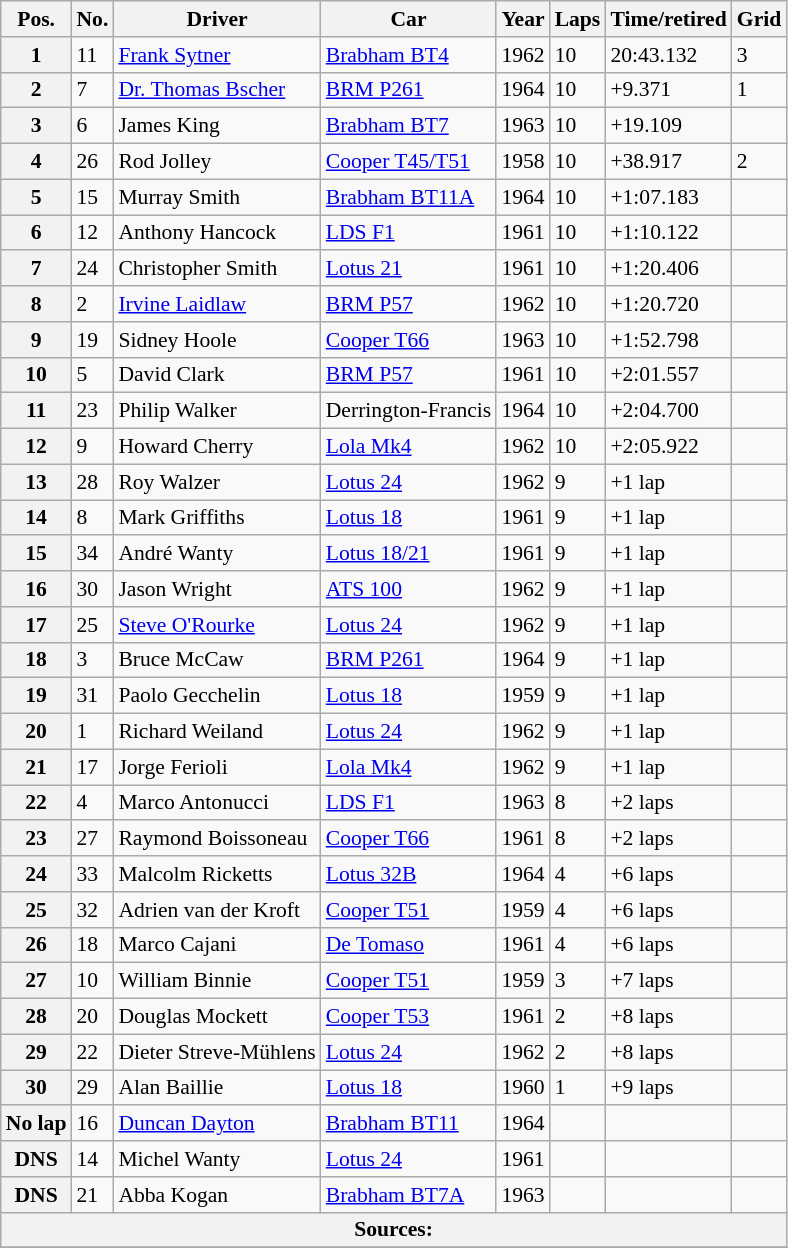<table class="wikitable" style="font-size:90%">
<tr>
<th>Pos.</th>
<th>No.</th>
<th>Driver</th>
<th>Car</th>
<th>Year</th>
<th>Laps</th>
<th>Time/retired</th>
<th>Grid</th>
</tr>
<tr>
<th>1</th>
<td>11</td>
<td> <a href='#'>Frank Sytner</a></td>
<td><a href='#'>Brabham BT4</a></td>
<td>1962</td>
<td>10</td>
<td>20:43.132</td>
<td>3</td>
</tr>
<tr>
<th>2</th>
<td>7</td>
<td> <a href='#'>Dr. Thomas Bscher</a></td>
<td><a href='#'>BRM P261</a></td>
<td>1964</td>
<td>10</td>
<td>+9.371</td>
<td>1</td>
</tr>
<tr>
<th>3</th>
<td>6</td>
<td> James King</td>
<td><a href='#'>Brabham BT7</a></td>
<td>1963</td>
<td>10</td>
<td>+19.109</td>
<td></td>
</tr>
<tr>
<th>4</th>
<td>26</td>
<td> Rod Jolley</td>
<td><a href='#'>Cooper T45/T51</a></td>
<td>1958</td>
<td>10</td>
<td>+38.917</td>
<td>2</td>
</tr>
<tr>
<th>5</th>
<td>15</td>
<td> Murray Smith</td>
<td><a href='#'>Brabham BT11A</a></td>
<td>1964</td>
<td>10</td>
<td>+1:07.183</td>
<td></td>
</tr>
<tr>
<th>6</th>
<td>12</td>
<td> Anthony Hancock</td>
<td><a href='#'>LDS F1</a></td>
<td>1961</td>
<td>10</td>
<td>+1:10.122</td>
<td></td>
</tr>
<tr>
<th>7</th>
<td>24</td>
<td> Christopher Smith</td>
<td><a href='#'>Lotus 21</a></td>
<td>1961</td>
<td>10</td>
<td>+1:20.406</td>
<td></td>
</tr>
<tr>
<th>8</th>
<td>2</td>
<td> <a href='#'>Irvine Laidlaw</a></td>
<td><a href='#'>BRM P57</a></td>
<td>1962</td>
<td>10</td>
<td>+1:20.720</td>
<td></td>
</tr>
<tr>
<th>9</th>
<td>19</td>
<td> Sidney Hoole</td>
<td><a href='#'>Cooper T66</a></td>
<td>1963</td>
<td>10</td>
<td>+1:52.798</td>
<td></td>
</tr>
<tr>
<th>10</th>
<td>5</td>
<td> David Clark</td>
<td><a href='#'>BRM P57</a></td>
<td>1961</td>
<td>10</td>
<td>+2:01.557</td>
<td></td>
</tr>
<tr>
<th>11</th>
<td>23</td>
<td> Philip Walker</td>
<td>Derrington-Francis</td>
<td>1964</td>
<td>10</td>
<td>+2:04.700</td>
<td></td>
</tr>
<tr>
<th>12</th>
<td>9</td>
<td> Howard Cherry</td>
<td><a href='#'>Lola Mk4</a></td>
<td>1962</td>
<td>10</td>
<td>+2:05.922</td>
<td></td>
</tr>
<tr>
<th>13</th>
<td>28</td>
<td> Roy Walzer</td>
<td><a href='#'>Lotus 24</a></td>
<td>1962</td>
<td>9</td>
<td>+1 lap</td>
<td></td>
</tr>
<tr>
<th>14</th>
<td>8</td>
<td> Mark Griffiths</td>
<td><a href='#'>Lotus 18</a></td>
<td>1961</td>
<td>9</td>
<td>+1 lap</td>
<td></td>
</tr>
<tr>
<th>15</th>
<td>34</td>
<td> André Wanty</td>
<td><a href='#'>Lotus 18/21</a></td>
<td>1961</td>
<td>9</td>
<td>+1 lap</td>
<td></td>
</tr>
<tr>
<th>16</th>
<td>30</td>
<td> Jason Wright</td>
<td><a href='#'>ATS 100</a></td>
<td>1962</td>
<td>9</td>
<td>+1 lap</td>
<td></td>
</tr>
<tr>
<th>17</th>
<td>25</td>
<td> <a href='#'>Steve O'Rourke</a></td>
<td><a href='#'>Lotus 24</a></td>
<td>1962</td>
<td>9</td>
<td>+1 lap</td>
<td></td>
</tr>
<tr>
<th>18</th>
<td>3</td>
<td> Bruce McCaw</td>
<td><a href='#'>BRM P261</a></td>
<td>1964</td>
<td>9</td>
<td>+1 lap</td>
<td></td>
</tr>
<tr>
<th>19</th>
<td>31</td>
<td> Paolo Gecchelin</td>
<td><a href='#'>Lotus 18</a></td>
<td>1959</td>
<td>9</td>
<td>+1 lap</td>
<td></td>
</tr>
<tr>
<th>20</th>
<td>1</td>
<td> Richard Weiland</td>
<td><a href='#'>Lotus 24</a></td>
<td>1962</td>
<td>9</td>
<td>+1 lap</td>
<td></td>
</tr>
<tr>
<th>21</th>
<td>17</td>
<td> Jorge Ferioli</td>
<td><a href='#'>Lola Mk4</a></td>
<td>1962</td>
<td>9</td>
<td>+1 lap</td>
<td></td>
</tr>
<tr>
<th>22</th>
<td>4</td>
<td> Marco Antonucci</td>
<td><a href='#'>LDS F1</a></td>
<td>1963</td>
<td>8</td>
<td>+2 laps</td>
<td></td>
</tr>
<tr>
<th>23</th>
<td>27</td>
<td> Raymond Boissoneau</td>
<td><a href='#'>Cooper T66</a></td>
<td>1961</td>
<td>8</td>
<td>+2 laps</td>
<td></td>
</tr>
<tr>
<th>24</th>
<td>33</td>
<td> Malcolm Ricketts</td>
<td><a href='#'>Lotus 32B</a></td>
<td>1964</td>
<td>4</td>
<td>+6 laps</td>
<td></td>
</tr>
<tr>
<th>25</th>
<td>32</td>
<td> Adrien van der Kroft</td>
<td><a href='#'>Cooper T51</a></td>
<td>1959</td>
<td>4</td>
<td>+6 laps</td>
<td></td>
</tr>
<tr>
<th>26</th>
<td>18</td>
<td> Marco Cajani</td>
<td><a href='#'>De Tomaso</a></td>
<td>1961</td>
<td>4</td>
<td>+6 laps</td>
<td></td>
</tr>
<tr>
<th>27</th>
<td>10</td>
<td> William Binnie</td>
<td><a href='#'>Cooper T51</a></td>
<td>1959</td>
<td>3</td>
<td>+7 laps</td>
<td></td>
</tr>
<tr>
<th>28</th>
<td>20</td>
<td> Douglas Mockett</td>
<td><a href='#'>Cooper T53</a></td>
<td>1961</td>
<td>2</td>
<td>+8 laps</td>
<td></td>
</tr>
<tr>
<th>29</th>
<td>22</td>
<td> Dieter Streve-Mühlens</td>
<td><a href='#'>Lotus 24</a></td>
<td>1962</td>
<td>2</td>
<td>+8 laps</td>
<td></td>
</tr>
<tr>
<th>30</th>
<td>29</td>
<td> Alan Baillie</td>
<td><a href='#'>Lotus 18</a></td>
<td>1960</td>
<td>1</td>
<td>+9 laps</td>
<td></td>
</tr>
<tr>
<th>No lap</th>
<td>16</td>
<td> <a href='#'>Duncan Dayton</a></td>
<td><a href='#'>Brabham BT11</a></td>
<td>1964</td>
<td></td>
<td></td>
<td></td>
</tr>
<tr>
<th>DNS</th>
<td>14</td>
<td> Michel Wanty</td>
<td><a href='#'>Lotus 24</a></td>
<td>1961</td>
<td></td>
<td></td>
<td></td>
</tr>
<tr>
<th>DNS</th>
<td>21</td>
<td> Abba Kogan</td>
<td><a href='#'>Brabham BT7A</a></td>
<td>1963</td>
<td></td>
<td></td>
<td></td>
</tr>
<tr style="background-color:#E5E4E2" align="center">
<th colspan=8>Sources:</th>
</tr>
<tr>
</tr>
</table>
